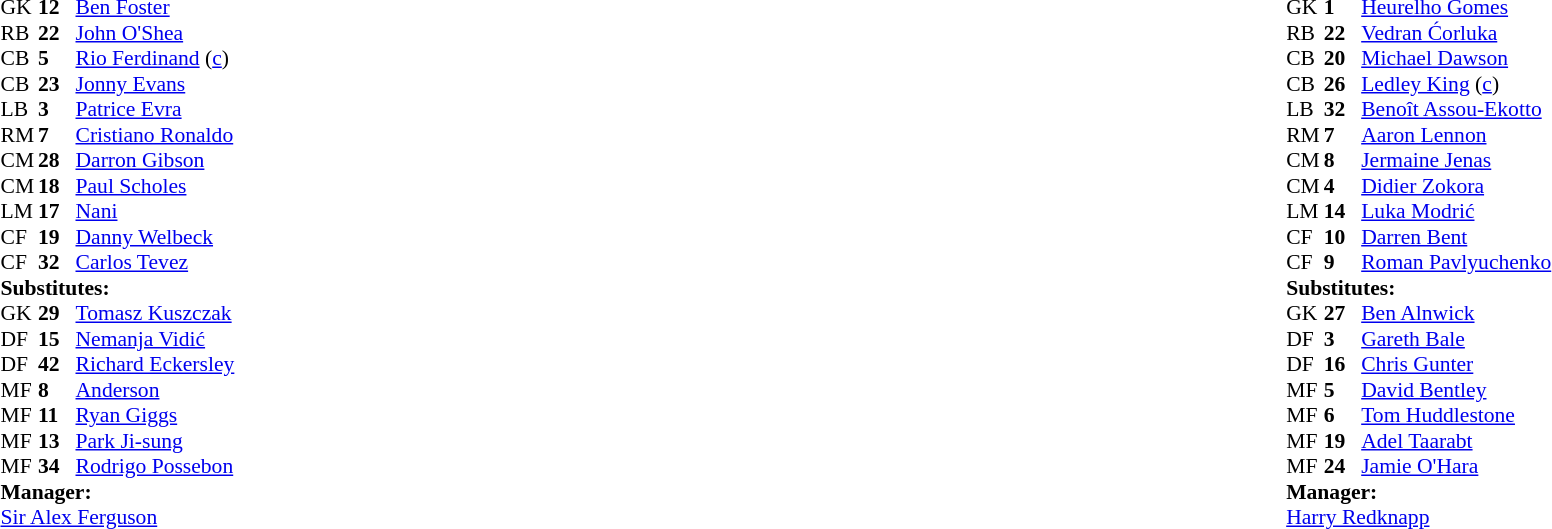<table width="100%">
<tr>
<td valign="top" width="50%"><br><table style="font-size: 90%" cellspacing="0" cellpadding="0">
<tr>
<th width="25"></th>
<th width="25"></th>
</tr>
<tr>
<td>GK</td>
<td><strong>12</strong></td>
<td> <a href='#'>Ben Foster</a></td>
</tr>
<tr>
<td>RB</td>
<td><strong>22</strong></td>
<td> <a href='#'>John O'Shea</a></td>
<td></td>
<td></td>
</tr>
<tr>
<td>CB</td>
<td><strong>5</strong></td>
<td> <a href='#'>Rio Ferdinand</a> (<a href='#'>c</a>)</td>
</tr>
<tr>
<td>CB</td>
<td><strong>23</strong></td>
<td> <a href='#'>Jonny Evans</a></td>
</tr>
<tr>
<td>LB</td>
<td><strong>3</strong></td>
<td> <a href='#'>Patrice Evra</a></td>
</tr>
<tr>
<td>RM</td>
<td><strong>7</strong></td>
<td> <a href='#'>Cristiano Ronaldo</a></td>
<td></td>
</tr>
<tr>
<td>CM</td>
<td><strong>28</strong></td>
<td> <a href='#'>Darron Gibson</a></td>
<td></td>
<td></td>
</tr>
<tr>
<td>CM</td>
<td><strong>18</strong></td>
<td> <a href='#'>Paul Scholes</a></td>
<td></td>
</tr>
<tr>
<td>LM</td>
<td><strong>17</strong></td>
<td> <a href='#'>Nani</a></td>
</tr>
<tr>
<td>CF</td>
<td><strong>19</strong></td>
<td> <a href='#'>Danny Welbeck</a></td>
<td></td>
<td></td>
</tr>
<tr>
<td>CF</td>
<td><strong>32</strong></td>
<td> <a href='#'>Carlos Tevez</a></td>
</tr>
<tr>
<td colspan=3><strong>Substitutes:</strong></td>
</tr>
<tr>
<td>GK</td>
<td><strong>29</strong></td>
<td> <a href='#'>Tomasz Kuszczak</a></td>
</tr>
<tr>
<td>DF</td>
<td><strong>15</strong></td>
<td> <a href='#'>Nemanja Vidić</a></td>
<td></td>
<td></td>
</tr>
<tr>
<td>DF</td>
<td><strong>42</strong></td>
<td> <a href='#'>Richard Eckersley</a></td>
</tr>
<tr>
<td>MF</td>
<td><strong>8</strong></td>
<td> <a href='#'>Anderson</a></td>
<td></td>
<td></td>
</tr>
<tr>
<td>MF</td>
<td><strong>11</strong></td>
<td> <a href='#'>Ryan Giggs</a></td>
<td></td>
<td></td>
</tr>
<tr>
<td>MF</td>
<td><strong>13</strong></td>
<td> <a href='#'>Park Ji-sung</a></td>
</tr>
<tr>
<td>MF</td>
<td><strong>34</strong></td>
<td> <a href='#'>Rodrigo Possebon</a></td>
</tr>
<tr>
<td colspan="4"><strong>Manager:</strong></td>
</tr>
<tr>
<td colspan="4"> <a href='#'>Sir Alex Ferguson</a></td>
</tr>
</table>
</td>
<td valign="top"></td>
<td valign="top" width="50%"><br><table style="font-size: 90%" cellspacing="0" cellpadding="0" align="center">
<tr>
<th width="25"></th>
<th width="25"></th>
</tr>
<tr>
<td>GK</td>
<td><strong>1</strong></td>
<td> <a href='#'>Heurelho Gomes</a></td>
</tr>
<tr>
<td>RB</td>
<td><strong>22</strong></td>
<td> <a href='#'>Vedran Ćorluka</a></td>
</tr>
<tr>
<td>CB</td>
<td><strong>20</strong></td>
<td> <a href='#'>Michael Dawson</a></td>
</tr>
<tr>
<td>CB</td>
<td><strong>26</strong></td>
<td> <a href='#'>Ledley King</a> (<a href='#'>c</a>)</td>
</tr>
<tr>
<td>LB</td>
<td><strong>32</strong></td>
<td> <a href='#'>Benoît Assou-Ekotto</a></td>
</tr>
<tr>
<td>RM</td>
<td><strong>7</strong></td>
<td> <a href='#'>Aaron Lennon</a></td>
<td></td>
<td></td>
</tr>
<tr>
<td>CM</td>
<td><strong>8</strong></td>
<td> <a href='#'>Jermaine Jenas</a></td>
<td></td>
<td></td>
</tr>
<tr>
<td>CM</td>
<td><strong>4</strong></td>
<td> <a href='#'>Didier Zokora</a></td>
</tr>
<tr>
<td>LM</td>
<td><strong>14</strong></td>
<td> <a href='#'>Luka Modrić</a></td>
</tr>
<tr>
<td>CF</td>
<td><strong>10</strong></td>
<td> <a href='#'>Darren Bent</a></td>
</tr>
<tr>
<td>CF</td>
<td><strong>9</strong></td>
<td> <a href='#'>Roman Pavlyuchenko</a></td>
<td></td>
<td></td>
</tr>
<tr>
<td colspan=3><strong>Substitutes:</strong></td>
</tr>
<tr>
<td>GK</td>
<td><strong>27</strong></td>
<td> <a href='#'>Ben Alnwick</a></td>
</tr>
<tr>
<td>DF</td>
<td><strong>3</strong></td>
<td> <a href='#'>Gareth Bale</a></td>
<td></td>
<td></td>
</tr>
<tr>
<td>DF</td>
<td><strong>16</strong></td>
<td> <a href='#'>Chris Gunter</a></td>
</tr>
<tr>
<td>MF</td>
<td><strong>5</strong></td>
<td> <a href='#'>David Bentley</a></td>
<td></td>
<td></td>
</tr>
<tr>
<td>MF</td>
<td><strong>6</strong></td>
<td> <a href='#'>Tom Huddlestone</a></td>
</tr>
<tr>
<td>MF</td>
<td><strong>19</strong></td>
<td> <a href='#'>Adel Taarabt</a></td>
</tr>
<tr>
<td>MF</td>
<td><strong>24</strong></td>
<td> <a href='#'>Jamie O'Hara</a></td>
<td></td>
<td></td>
</tr>
<tr>
<td colspan="4"><strong>Manager:</strong></td>
</tr>
<tr>
<td colspan="4"> <a href='#'>Harry Redknapp</a></td>
</tr>
</table>
</td>
</tr>
</table>
